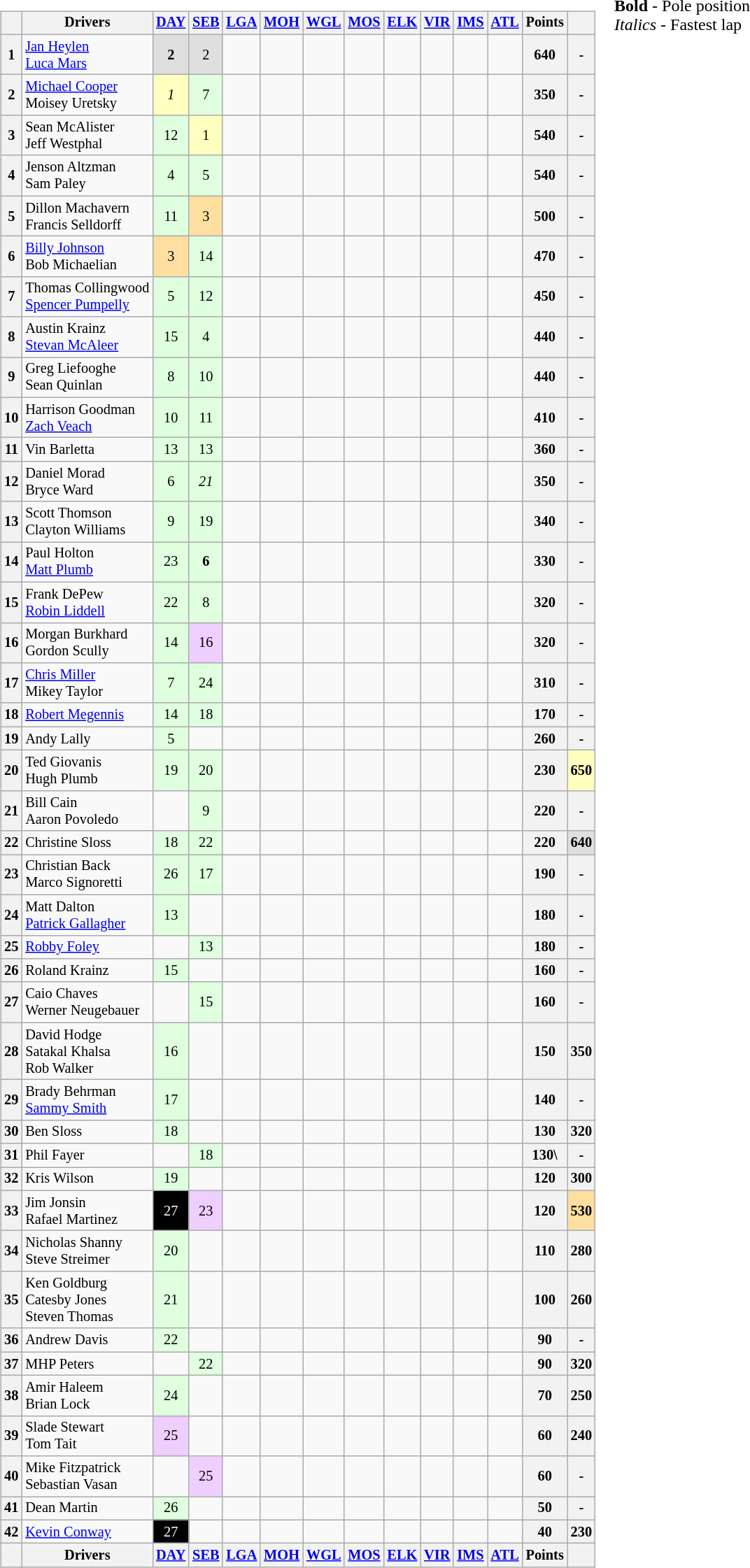<table>
<tr>
<td valign="top"><br><table class="wikitable" style="font-size:85%; text-align:center;">
<tr>
<th></th>
<th>Drivers</th>
<th><a href='#'>DAY</a></th>
<th><a href='#'>SEB</a></th>
<th><a href='#'>LGA</a></th>
<th><a href='#'>MOH</a></th>
<th><a href='#'>WGL</a></th>
<th><a href='#'>MOS</a></th>
<th><a href='#'>ELK</a></th>
<th><a href='#'>VIR</a></th>
<th><a href='#'>IMS</a></th>
<th><a href='#'>ATL</a></th>
<th>Points</th>
<th></th>
</tr>
<tr>
<th>1</th>
<td align=left> <a href='#'>Jan Heylen</a><br> <a href='#'>Luca Mars</a></td>
<td style="background:#dfdfdf;"><strong>2</strong></td>
<td style="background:#dfdfdf;">2</td>
<td></td>
<td></td>
<td></td>
<td></td>
<td></td>
<td></td>
<td></td>
<td></td>
<th>640</th>
<th>-</th>
</tr>
<tr>
<th>2</th>
<td align=left> <a href='#'>Michael Cooper</a><br> Moisey Uretsky</td>
<td style="background:#ffffbf;"><em>1</em></td>
<td style="background:#dfffdf;">7</td>
<td></td>
<td></td>
<td></td>
<td></td>
<td></td>
<td></td>
<td></td>
<td></td>
<th>350</th>
<th>-</th>
</tr>
<tr>
<th>3</th>
<td align=left> Sean McAlister<br> Jeff Westphal</td>
<td style="background:#dfffdf;">12</td>
<td style="background:#ffffbf;">1</td>
<td></td>
<td></td>
<td></td>
<td></td>
<td></td>
<td></td>
<td></td>
<td></td>
<th>540</th>
<th>-</th>
</tr>
<tr>
<th>4</th>
<td align=left> Jenson Altzman<br> Sam Paley</td>
<td style="background:#dfffdf;">4</td>
<td style="background:#dfffdf;">5</td>
<td></td>
<td></td>
<td></td>
<td></td>
<td></td>
<td></td>
<td></td>
<td></td>
<th>540</th>
<th>-</th>
</tr>
<tr>
<th>5</th>
<td align=left> Dillon Machavern<br> Francis Selldorff</td>
<td style="background:#dfffdf;">11</td>
<td style="background:#ffdf9f;">3</td>
<td></td>
<td></td>
<td></td>
<td></td>
<td></td>
<td></td>
<td></td>
<td></td>
<th>500</th>
<th>-</th>
</tr>
<tr>
<th>6</th>
<td align=left> <a href='#'>Billy Johnson</a><br> Bob Michaelian</td>
<td style="background:#ffdf9f;">3</td>
<td style="background:#dfffdf;">14</td>
<td></td>
<td></td>
<td></td>
<td></td>
<td></td>
<td></td>
<td></td>
<td></td>
<th>470</th>
<th>-</th>
</tr>
<tr>
<th>7</th>
<td align=left> Thomas Collingwood<br> <a href='#'>Spencer Pumpelly</a></td>
<td style="background:#dfffdf;">5</td>
<td style="background:#dfffdf;">12</td>
<td></td>
<td></td>
<td></td>
<td></td>
<td></td>
<td></td>
<td></td>
<td></td>
<th>450</th>
<th>-</th>
</tr>
<tr>
<th>8</th>
<td align=left> Austin Krainz<br> <a href='#'>Stevan McAleer</a></td>
<td style="background:#dfffdf;">15</td>
<td style="background:#dfffdf;">4</td>
<td></td>
<td></td>
<td></td>
<td></td>
<td></td>
<td></td>
<td></td>
<td></td>
<th>440</th>
<th>-</th>
</tr>
<tr>
<th>9</th>
<td align=left> Greg Liefooghe<br> Sean Quinlan</td>
<td style="background:#dfffdf;">8</td>
<td style="background:#dfffdf;">10</td>
<td></td>
<td></td>
<td></td>
<td></td>
<td></td>
<td></td>
<td></td>
<td></td>
<th>440</th>
<th>-</th>
</tr>
<tr>
<th>10</th>
<td align=left> Harrison Goodman<br> <a href='#'>Zach Veach</a></td>
<td style="background:#dfffdf;">10</td>
<td style="background:#dfffdf;">11</td>
<td></td>
<td></td>
<td></td>
<td></td>
<td></td>
<td></td>
<td></td>
<td></td>
<th>410</th>
<th>-</th>
</tr>
<tr>
<th>11</th>
<td align=left> Vin Barletta</td>
<td style="background:#dfffdf;">13</td>
<td style="background:#dfffdf;">13</td>
<td></td>
<td></td>
<td></td>
<td></td>
<td></td>
<td></td>
<td></td>
<td></td>
<th>360</th>
<th>-</th>
</tr>
<tr>
<th>12</th>
<td align=left> Daniel Morad<br> Bryce Ward</td>
<td style="background:#dfffdf;">6</td>
<td style="background:#dfffdf;"><em>21</em></td>
<td></td>
<td></td>
<td></td>
<td></td>
<td></td>
<td></td>
<td></td>
<td></td>
<th>350</th>
<th>-</th>
</tr>
<tr>
<th>13</th>
<td align=left> Scott Thomson<br> Clayton Williams</td>
<td style="background:#dfffdf;">9</td>
<td style="background:#dfffdf;">19</td>
<td></td>
<td></td>
<td></td>
<td></td>
<td></td>
<td></td>
<td></td>
<td></td>
<th>340</th>
<th>-</th>
</tr>
<tr>
<th>14</th>
<td align=left> Paul Holton<br> <a href='#'>Matt Plumb</a></td>
<td style="background:#dfffdf;">23</td>
<td style="background:#dfffdf;"><strong>6</strong></td>
<td></td>
<td></td>
<td></td>
<td></td>
<td></td>
<td></td>
<td></td>
<td></td>
<th>330</th>
<th>-</th>
</tr>
<tr>
<th>15</th>
<td align=left> Frank DePew<br> <a href='#'>Robin Liddell</a></td>
<td style="background:#dfffdf;">22</td>
<td style="background:#dfffdf;">8</td>
<td></td>
<td></td>
<td></td>
<td></td>
<td></td>
<td></td>
<td></td>
<td></td>
<th>320</th>
<th>-</th>
</tr>
<tr>
<th>16</th>
<td align=left> Morgan Burkhard<br> Gordon Scully</td>
<td style="background:#dfffdf;">14</td>
<td style="background:#efcfff;">16</td>
<td></td>
<td></td>
<td></td>
<td></td>
<td></td>
<td></td>
<td></td>
<td></td>
<th>320</th>
<th>-</th>
</tr>
<tr>
<th>17</th>
<td align=left> <a href='#'>Chris Miller</a><br> Mikey Taylor</td>
<td style="background:#dfffdf;">7</td>
<td style="background:#dfffdf;">24</td>
<td></td>
<td></td>
<td></td>
<td></td>
<td></td>
<td></td>
<td></td>
<td></td>
<th>310</th>
<th>-</th>
</tr>
<tr>
<th>18</th>
<td align=left> <a href='#'>Robert Megennis</a></td>
<td style="background:#dfffdf;">14</td>
<td style="background:#dfffdf;">18</td>
<td></td>
<td></td>
<td></td>
<td></td>
<td></td>
<td></td>
<td></td>
<td></td>
<th>170</th>
<th>-</th>
</tr>
<tr>
<th>19</th>
<td align=left> Andy Lally</td>
<td style="background:#dfffdf;">5</td>
<td></td>
<td></td>
<td></td>
<td></td>
<td></td>
<td></td>
<td></td>
<td></td>
<td></td>
<th>260</th>
<th>-</th>
</tr>
<tr>
<th>20</th>
<td align=left> Ted Giovanis<br> Hugh Plumb</td>
<td style="background:#dfffdf;">19</td>
<td style="background:#dfffdf;">20</td>
<td></td>
<td></td>
<td></td>
<td></td>
<td></td>
<td></td>
<td></td>
<td></td>
<th>230</th>
<th style="background:#ffffbf;">650</th>
</tr>
<tr>
<th>21</th>
<td align=left> Bill Cain<br> Aaron Povoledo</td>
<td></td>
<td style="background:#dfffdf;">9</td>
<td></td>
<td></td>
<td></td>
<td></td>
<td></td>
<td></td>
<td></td>
<td></td>
<th>220</th>
<th>-</th>
</tr>
<tr>
<th>22</th>
<td align=left> Christine Sloss</td>
<td style="background:#dfffdf;">18</td>
<td style="background:#dfffdf;">22</td>
<td></td>
<td></td>
<td></td>
<td></td>
<td></td>
<td></td>
<td></td>
<td></td>
<th>220</th>
<th style="background:#dfdfdf;">640</th>
</tr>
<tr>
<th>23</th>
<td align=left> Christian Back<br> Marco Signoretti</td>
<td style="background:#dfffdf;">26</td>
<td style="background:#dfffdf;">17</td>
<td></td>
<td></td>
<td></td>
<td></td>
<td></td>
<td></td>
<td></td>
<td></td>
<th>190</th>
<th>-</th>
</tr>
<tr>
<th>24</th>
<td align=left> Matt Dalton<br> <a href='#'>Patrick Gallagher</a></td>
<td style="background:#dfffdf;">13</td>
<td></td>
<td></td>
<td></td>
<td></td>
<td></td>
<td></td>
<td></td>
<td></td>
<td></td>
<th>180</th>
<th>-</th>
</tr>
<tr>
<th>25</th>
<td align=left> <a href='#'>Robby Foley</a></td>
<td></td>
<td style="background:#dfffdf;">13</td>
<td></td>
<td></td>
<td></td>
<td></td>
<td></td>
<td></td>
<td></td>
<td></td>
<th>180</th>
<th>-</th>
</tr>
<tr>
<th>26</th>
<td align=left> Roland Krainz</td>
<td style="background:#dfffdf;">15</td>
<td></td>
<td></td>
<td></td>
<td></td>
<td></td>
<td></td>
<td></td>
<td></td>
<td></td>
<th>160</th>
<th>-</th>
</tr>
<tr>
<th>27</th>
<td align=left> Caio Chaves<br> Werner Neugebauer</td>
<td></td>
<td style="background:#dfffdf;">15</td>
<td></td>
<td></td>
<td></td>
<td></td>
<td></td>
<td></td>
<td></td>
<td></td>
<th>160</th>
<th>-</th>
</tr>
<tr>
<th>28</th>
<td align=left> David Hodge<br> Satakal Khalsa<br> Rob Walker</td>
<td style="background:#dfffdf;">16</td>
<td></td>
<td></td>
<td></td>
<td></td>
<td></td>
<td></td>
<td></td>
<td></td>
<td></td>
<th>150</th>
<th>350</th>
</tr>
<tr>
<th>29</th>
<td align=left> Brady Behrman<br> <a href='#'>Sammy Smith</a></td>
<td style="background:#dfffdf;">17</td>
<td></td>
<td></td>
<td></td>
<td></td>
<td></td>
<td></td>
<td></td>
<td></td>
<td></td>
<th>140</th>
<th>-</th>
</tr>
<tr>
<th>30</th>
<td align=left> Ben Sloss</td>
<td style="background:#dfffdf;">18</td>
<td></td>
<td></td>
<td></td>
<td></td>
<td></td>
<td></td>
<td></td>
<td></td>
<td></td>
<th>130</th>
<th>320</th>
</tr>
<tr>
<th>31</th>
<td align=left> Phil Fayer</td>
<td></td>
<td style="background:#dfffdf;">18</td>
<td></td>
<td></td>
<td></td>
<td></td>
<td></td>
<td></td>
<td></td>
<td></td>
<th>130\</th>
<th>-</th>
</tr>
<tr>
<th>32</th>
<td align=left> Kris Wilson</td>
<td style="background:#dfffdf;">19</td>
<td></td>
<td></td>
<td></td>
<td></td>
<td></td>
<td></td>
<td></td>
<td></td>
<td></td>
<th>120</th>
<th>300</th>
</tr>
<tr>
<th>33</th>
<td align=left> Jim Jonsin<br> Rafael Martinez</td>
<td style="background:#000000; color:#ffffff">27</td>
<td style="background:#efcfff;">23</td>
<td></td>
<td></td>
<td></td>
<td></td>
<td></td>
<td></td>
<td></td>
<td></td>
<th>120</th>
<th style="background:#ffdf9f;">530</th>
</tr>
<tr>
<th>34</th>
<td align=left> Nicholas Shanny<br> Steve Streimer</td>
<td style="background:#dfffdf;">20</td>
<td></td>
<td></td>
<td></td>
<td></td>
<td></td>
<td></td>
<td></td>
<td></td>
<td></td>
<th>110</th>
<th>280</th>
</tr>
<tr>
<th>35</th>
<td align=left> Ken Goldburg<br> Catesby Jones<br> Steven Thomas</td>
<td style="background:#dfffdf;">21</td>
<td></td>
<td></td>
<td></td>
<td></td>
<td></td>
<td></td>
<td></td>
<td></td>
<td></td>
<th>100</th>
<th>260</th>
</tr>
<tr>
<th>36</th>
<td align=left> Andrew Davis</td>
<td style="background:#dfffdf;">22</td>
<td></td>
<td></td>
<td></td>
<td></td>
<td></td>
<td></td>
<td></td>
<td></td>
<td></td>
<th>90</th>
<th>-</th>
</tr>
<tr>
<th>37</th>
<td align=left> MHP Peters</td>
<td></td>
<td style="background:#dfffdf;">22</td>
<td></td>
<td></td>
<td></td>
<td></td>
<td></td>
<td></td>
<td></td>
<td></td>
<th>90</th>
<th>320</th>
</tr>
<tr>
<th>38</th>
<td align=left> Amir Haleem<br> Brian Lock</td>
<td style="background:#dfffdf;">24</td>
<td></td>
<td></td>
<td></td>
<td></td>
<td></td>
<td></td>
<td></td>
<td></td>
<td></td>
<th>70</th>
<th>250</th>
</tr>
<tr>
<th>39</th>
<td align=left> Slade Stewart<br> Tom Tait</td>
<td style="background:#efcfff;">25</td>
<td></td>
<td></td>
<td></td>
<td></td>
<td></td>
<td></td>
<td></td>
<td></td>
<td></td>
<th>60</th>
<th>240</th>
</tr>
<tr>
<th>40</th>
<td align=left> Mike Fitzpatrick<br> Sebastian Vasan</td>
<td></td>
<td style="background:#efcfff;">25</td>
<td></td>
<td></td>
<td></td>
<td></td>
<td></td>
<td></td>
<td></td>
<td></td>
<th>60</th>
<th>-</th>
</tr>
<tr>
<th>41</th>
<td align=left> Dean Martin</td>
<td style="background:#dfffdf;">26</td>
<td></td>
<td></td>
<td></td>
<td></td>
<td></td>
<td></td>
<td></td>
<td></td>
<td></td>
<th>50</th>
<th>-</th>
</tr>
<tr>
<th>42</th>
<td align=left> <a href='#'>Kevin Conway</a></td>
<td style="background:#000000; color:#ffffff">27</td>
<td></td>
<td></td>
<td></td>
<td></td>
<td></td>
<td></td>
<td></td>
<td></td>
<td></td>
<th>40</th>
<th>230</th>
</tr>
<tr>
<th></th>
<th>Drivers</th>
<th><a href='#'>DAY</a></th>
<th><a href='#'>SEB</a></th>
<th><a href='#'>LGA</a></th>
<th><a href='#'>MOH</a></th>
<th><a href='#'>WGL</a></th>
<th><a href='#'>MOS</a></th>
<th><a href='#'>ELK</a></th>
<th><a href='#'>VIR</a></th>
<th><a href='#'>IMS</a></th>
<th><a href='#'>ATL</a></th>
<th>Points</th>
<th></th>
</tr>
</table>
</td>
<td valign="top"><br><span><strong>Bold</strong> - Pole position</span><br><span><em>Italics</em> - Fastest lap</span></td>
</tr>
</table>
